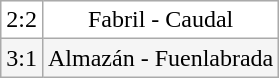<table class="wikitable">
<tr align=center bgcolor=white>
<td>2:2</td>
<td>Fabril - Caudal</td>
</tr>
<tr align=center bgcolor=#F5F5F5>
<td>3:1</td>
<td>Almazán - Fuenlabrada</td>
</tr>
</table>
